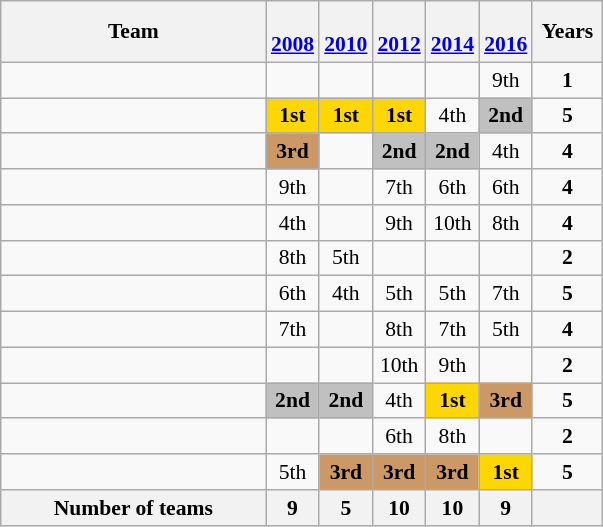<table class="wikitable" style="text-align:center; font-size:90%">
<tr>
<th width=170>Team</th>
<th width=25><br><a href='#'>2008</a></th>
<th width=25><br><a href='#'>2010</a></th>
<th width=25><br><a href='#'>2012</a></th>
<th width=25><br><a href='#'>2014</a></th>
<th width=25><br><a href='#'>2016</a></th>
<th width=40>Years</th>
</tr>
<tr>
<td align=left></td>
<td></td>
<td></td>
<td></td>
<td></td>
<td>9th</td>
<td><strong>1</strong></td>
</tr>
<tr>
<td align=left></td>
<td bgcolor=gold><strong>1st</strong></td>
<td bgcolor=gold><strong>1st</strong></td>
<td bgcolor=gold><strong>1st</strong></td>
<td>4th</td>
<td bgcolor=silver><strong>2nd</strong></td>
<td><strong>5</strong></td>
</tr>
<tr>
<td align=left></td>
<td bgcolor=#cc9966><strong>3rd</strong></td>
<td></td>
<td bgcolor=silver><strong>2nd</strong></td>
<td bgcolor=silver><strong>2nd</strong></td>
<td>4th</td>
<td><strong>4</strong></td>
</tr>
<tr>
<td align=left></td>
<td>9th</td>
<td></td>
<td>7th</td>
<td>6th</td>
<td>6th</td>
<td><strong>4</strong></td>
</tr>
<tr>
<td align=left></td>
<td>4th</td>
<td></td>
<td>9th</td>
<td>10th</td>
<td>8th</td>
<td><strong>4</strong></td>
</tr>
<tr>
<td align=left></td>
<td>8th</td>
<td>5th</td>
<td></td>
<td></td>
<td></td>
<td><strong>2</strong></td>
</tr>
<tr>
<td align=left></td>
<td>6th</td>
<td>4th</td>
<td>5th</td>
<td>5th</td>
<td>7th</td>
<td><strong>5</strong></td>
</tr>
<tr>
<td align=left></td>
<td>7th</td>
<td></td>
<td>8th</td>
<td>7th</td>
<td>5th</td>
<td><strong>4</strong></td>
</tr>
<tr>
<td align=left></td>
<td></td>
<td></td>
<td>10th</td>
<td>9th</td>
<td></td>
<td><strong>2</strong></td>
</tr>
<tr>
<td align=left></td>
<td bgcolor=silver><strong>2nd</strong></td>
<td bgcolor=silver><strong>2nd</strong></td>
<td>4th</td>
<td bgcolor=gold><strong>1st</strong></td>
<td bgcolor=#cc9966><strong>3rd</strong></td>
<td><strong>5</strong></td>
</tr>
<tr>
<td align=left></td>
<td></td>
<td></td>
<td>6th</td>
<td>8th</td>
<td></td>
<td><strong>2</strong></td>
</tr>
<tr>
<td align=left></td>
<td>5th</td>
<td bgcolor=#cc9966><strong>3rd</strong></td>
<td bgcolor=#cc9966><strong>3rd</strong></td>
<td bgcolor=#cc9966><strong>3rd</strong></td>
<td bgcolor=gold><strong>1st</strong></td>
<td><strong>5</strong></td>
</tr>
<tr>
<th>Number of teams</th>
<th>9</th>
<th>5</th>
<th>10</th>
<th>10</th>
<th>9</th>
<th></th>
</tr>
</table>
